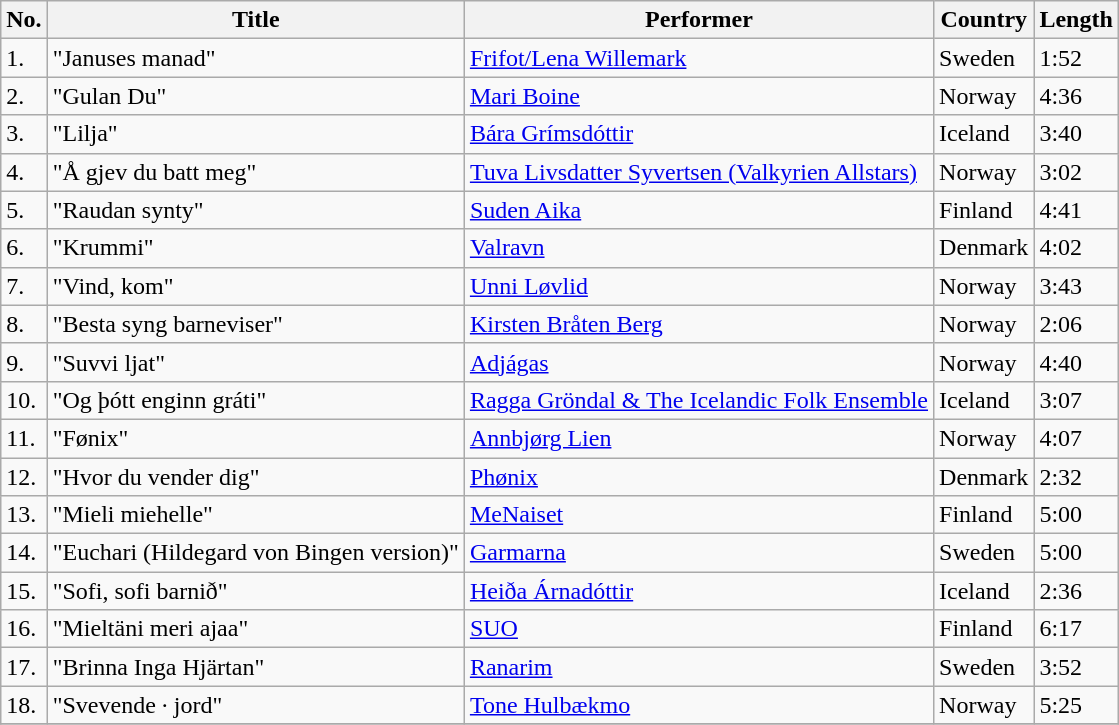<table class="wikitable" border="1">
<tr>
<th>No.</th>
<th>Title</th>
<th>Performer</th>
<th>Country</th>
<th>Length</th>
</tr>
<tr>
<td>1.</td>
<td>"Januses manad"</td>
<td><a href='#'>Frifot/Lena Willemark</a></td>
<td>Sweden</td>
<td>1:52</td>
</tr>
<tr>
<td>2.</td>
<td>"Gulan Du"</td>
<td><a href='#'>Mari Boine</a></td>
<td>Norway</td>
<td>4:36</td>
</tr>
<tr>
<td>3.</td>
<td>"Lilja"</td>
<td><a href='#'>Bára Grímsdóttir</a></td>
<td>Iceland</td>
<td>3:40</td>
</tr>
<tr>
<td>4.</td>
<td>"Å gjev du batt meg"</td>
<td><a href='#'>Tuva Livsdatter Syvertsen (Valkyrien Allstars)</a></td>
<td>Norway</td>
<td>3:02</td>
</tr>
<tr>
<td>5.</td>
<td>"Raudan synty"</td>
<td><a href='#'>Suden Aika</a></td>
<td>Finland</td>
<td>4:41</td>
</tr>
<tr>
<td>6.</td>
<td>"Krummi"</td>
<td><a href='#'>Valravn</a></td>
<td>Denmark</td>
<td>4:02</td>
</tr>
<tr>
<td>7.</td>
<td>"Vind, kom"</td>
<td><a href='#'>Unni Løvlid</a></td>
<td>Norway</td>
<td>3:43</td>
</tr>
<tr>
<td>8.</td>
<td>"Besta syng barneviser"</td>
<td><a href='#'>Kirsten Bråten Berg</a></td>
<td>Norway</td>
<td>2:06</td>
</tr>
<tr>
<td>9.</td>
<td>"Suvvi ljat"</td>
<td><a href='#'>Adjágas</a></td>
<td>Norway</td>
<td>4:40</td>
</tr>
<tr>
<td>10.</td>
<td>"Og þótt enginn gráti"</td>
<td><a href='#'>Ragga Gröndal & The Icelandic Folk Ensemble</a></td>
<td>Iceland</td>
<td>3:07</td>
</tr>
<tr>
<td>11.</td>
<td>"Fønix"</td>
<td><a href='#'>Annbjørg Lien</a></td>
<td>Norway</td>
<td>4:07</td>
</tr>
<tr>
<td>12.</td>
<td>"Hvor du vender dig"</td>
<td><a href='#'>Phønix</a></td>
<td>Denmark</td>
<td>2:32</td>
</tr>
<tr>
<td>13.</td>
<td>"Mieli miehelle"</td>
<td><a href='#'>MeNaiset</a></td>
<td>Finland</td>
<td>5:00</td>
</tr>
<tr>
<td>14.</td>
<td>"Euchari (Hildegard von Bingen version)"</td>
<td><a href='#'>Garmarna</a></td>
<td>Sweden</td>
<td>5:00</td>
</tr>
<tr>
<td>15.</td>
<td>"Sofi, sofi barnið"</td>
<td><a href='#'>Heiða Árnadóttir</a></td>
<td>Iceland</td>
<td>2:36</td>
</tr>
<tr>
<td>16.</td>
<td>"Mieltäni meri ajaa"</td>
<td><a href='#'>SUO</a></td>
<td>Finland</td>
<td>6:17</td>
</tr>
<tr>
<td>17.</td>
<td>"Brinna Inga Hjärtan"</td>
<td><a href='#'>Ranarim</a></td>
<td>Sweden</td>
<td>3:52</td>
</tr>
<tr>
<td>18.</td>
<td>"Svevende · jord"</td>
<td><a href='#'>Tone Hulbækmo</a></td>
<td>Norway</td>
<td>5:25</td>
</tr>
<tr>
</tr>
</table>
